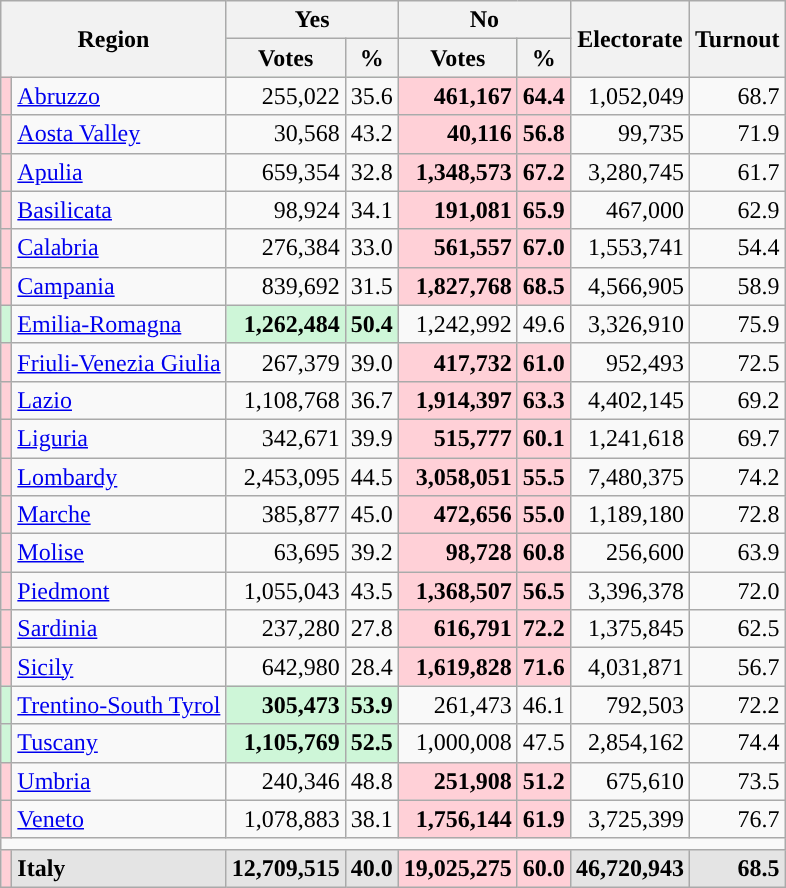<table class="wikitable sortable" style=text-align:right>
<tr>
<th rowspan=2 colspan=2>Region</th>
<th colspan=2> Yes</th>
<th colspan=2> No</th>
<th rowspan=2>Electorate</th>
<th rowspan=2>Turnout</th>
</tr>
<tr style="background:#CEF6D8"|>
<th>Votes</th>
<th>%</th>
<th>Votes</th>
<th>%</th>
</tr>
<tr>
<td style="background:#FFD0D7"></td>
<td align=left><a href='#'>Abruzzo</a></td>
<td>255,022</td>
<td>35.6</td>
<td style="background:#FFD0D7"><strong>461,167</strong></td>
<td style="background:#FFD0D7"><strong>64.4</strong></td>
<td>1,052,049</td>
<td>68.7</td>
</tr>
<tr>
<td style="background:#FFD0D7"></td>
<td align=left><a href='#'>Aosta Valley</a></td>
<td>30,568</td>
<td>43.2</td>
<td style="background:#FFD0D7"><strong>40,116</strong></td>
<td style="background:#FFD0D7"><strong>56.8</strong></td>
<td>99,735</td>
<td>71.9</td>
</tr>
<tr>
<td style="background:#FFD0D7"></td>
<td align=left><a href='#'>Apulia</a></td>
<td>659,354</td>
<td>32.8</td>
<td style="background:#FFD0D7"><strong>1,348,573</strong></td>
<td style="background:#FFD0D7"><strong>67.2</strong></td>
<td>3,280,745</td>
<td>61.7</td>
</tr>
<tr>
<td style="background:#FFD0D7"></td>
<td align=left><a href='#'>Basilicata</a></td>
<td>98,924</td>
<td>34.1</td>
<td style="background:#FFD0D7"><strong>191,081</strong></td>
<td style="background:#FFD0D7"><strong>65.9</strong></td>
<td>467,000</td>
<td>62.9</td>
</tr>
<tr>
<td style="background:#FFD0D7"></td>
<td align=left><a href='#'>Calabria</a></td>
<td>276,384</td>
<td>33.0</td>
<td style="background:#FFD0D7"><strong>561,557</strong></td>
<td style="background:#FFD0D7"><strong>67.0</strong></td>
<td>1,553,741</td>
<td>54.4</td>
</tr>
<tr>
<td style="background:#FFD0D7"></td>
<td align=left><a href='#'>Campania</a></td>
<td>839,692</td>
<td>31.5</td>
<td style="background:#FFD0D7"><strong>1,827,768</strong></td>
<td style="background:#FFD0D7"><strong>68.5</strong></td>
<td>4,566,905</td>
<td>58.9</td>
</tr>
<tr>
<td style="background:#CEF6D8"></td>
<td align=left><a href='#'>Emilia-Romagna</a></td>
<td style="background:#CEF6D8"><strong>1,262,484</strong></td>
<td style="background:#CEF6D8"><strong>50.4</strong></td>
<td>1,242,992</td>
<td>49.6</td>
<td>3,326,910</td>
<td>75.9</td>
</tr>
<tr>
<td style="background:#FFD0D7"></td>
<td align=left><a href='#'>Friuli-Venezia Giulia</a></td>
<td>267,379</td>
<td>39.0</td>
<td style="background:#FFD0D7"><strong>417,732</strong></td>
<td style="background:#FFD0D7"><strong>61.0</strong></td>
<td>952,493</td>
<td>72.5</td>
</tr>
<tr>
<td style="background:#FFD0D7"></td>
<td align=left><a href='#'>Lazio</a></td>
<td>1,108,768</td>
<td>36.7</td>
<td style="background:#FFD0D7"><strong>1,914,397</strong></td>
<td style="background:#FFD0D7"><strong>63.3</strong></td>
<td>4,402,145</td>
<td>69.2</td>
</tr>
<tr>
<td style="background:#FFD0D7"></td>
<td align=left><a href='#'>Liguria</a></td>
<td>342,671</td>
<td>39.9</td>
<td style="background:#FFD0D7"><strong>515,777</strong></td>
<td style="background:#FFD0D7"><strong>60.1</strong></td>
<td>1,241,618</td>
<td>69.7</td>
</tr>
<tr>
<td style="background:#FFD0D7"></td>
<td align=left><a href='#'>Lombardy</a></td>
<td>2,453,095</td>
<td>44.5</td>
<td style="background:#FFD0D7"><strong>3,058,051</strong></td>
<td style="background:#FFD0D7"><strong>55.5</strong></td>
<td>7,480,375</td>
<td>74.2</td>
</tr>
<tr>
<td style="background:#FFD0D7"></td>
<td align=left><a href='#'>Marche</a></td>
<td>385,877</td>
<td>45.0</td>
<td style="background:#FFD0D7"><strong>472,656</strong></td>
<td style="background:#FFD0D7"><strong>55.0</strong></td>
<td>1,189,180</td>
<td>72.8</td>
</tr>
<tr>
<td style="background:#FFD0D7"></td>
<td align=left><a href='#'>Molise</a></td>
<td>63,695</td>
<td>39.2</td>
<td style="background:#FFD0D7"><strong>98,728</strong></td>
<td style="background:#FFD0D7"><strong>60.8</strong></td>
<td>256,600</td>
<td>63.9</td>
</tr>
<tr>
<td style="background:#FFD0D7"></td>
<td align=left><a href='#'>Piedmont</a></td>
<td>1,055,043</td>
<td>43.5</td>
<td style="background:#FFD0D7"><strong>1,368,507</strong></td>
<td style="background:#FFD0D7"><strong>56.5</strong></td>
<td>3,396,378</td>
<td>72.0</td>
</tr>
<tr>
<td style="background:#FFD0D7"></td>
<td align=left><a href='#'>Sardinia</a></td>
<td>237,280</td>
<td>27.8</td>
<td style="background:#FFD0D7"><strong>616,791</strong></td>
<td style="background:#FFD0D7"><strong>72.2</strong></td>
<td>1,375,845</td>
<td>62.5</td>
</tr>
<tr>
<td style="background:#FFD0D7"></td>
<td align=left><a href='#'>Sicily</a></td>
<td>642,980</td>
<td>28.4</td>
<td style="background:#FFD0D7"><strong>1,619,828</strong></td>
<td style="background:#FFD0D7"><strong>71.6</strong></td>
<td>4,031,871</td>
<td>56.7</td>
</tr>
<tr>
<td style="background:#CEF6D8"></td>
<td align=left><a href='#'>Trentino-South Tyrol</a></td>
<td style="background:#CEF6D8"><strong>305,473</strong></td>
<td style="background:#CEF6D8"><strong>53.9</strong></td>
<td>261,473</td>
<td>46.1</td>
<td>792,503</td>
<td>72.2</td>
</tr>
<tr>
<td style="background:#CEF6D8"></td>
<td align=left><a href='#'>Tuscany</a></td>
<td style="background:#CEF6D8"><strong>1,105,769</strong></td>
<td style="background:#CEF6D8"><strong>52.5</strong></td>
<td>1,000,008</td>
<td>47.5</td>
<td>2,854,162</td>
<td>74.4</td>
</tr>
<tr>
<td style="background:#FFD0D7"></td>
<td align=left><a href='#'>Umbria</a></td>
<td>240,346</td>
<td>48.8</td>
<td style="background:#FFD0D7"><strong>251,908</strong></td>
<td style="background:#FFD0D7"><strong>51.2</strong></td>
<td>675,610</td>
<td>73.5</td>
</tr>
<tr>
<td style="background:#FFD0D7"></td>
<td align=left><a href='#'>Veneto</a></td>
<td>1,078,883</td>
<td>38.1</td>
<td style="background:#FFD0D7"><strong>1,756,144</strong></td>
<td style="background:#FFD0D7"><strong>61.9</strong></td>
<td>3,725,399</td>
<td>76.7</td>
</tr>
<tr>
<td colspan=8></td>
</tr>
<tr style=font-weight:bold>
<td style="background:#FFD0D7"></td>
<td style="background:#E4E4E4;" align=left>Italy</td>
<td style="background:#E4E4E4;">12,709,515</td>
<td style="background:#E4E4E4;">40.0</td>
<td style="background:#FFD0D7">19,025,275</td>
<td style="background:#FFD0D7">60.0</td>
<td style="background:#E4E4E4;">46,720,943</td>
<td style="background:#E4E4E4;">68.5</td>
</tr>
</table>
